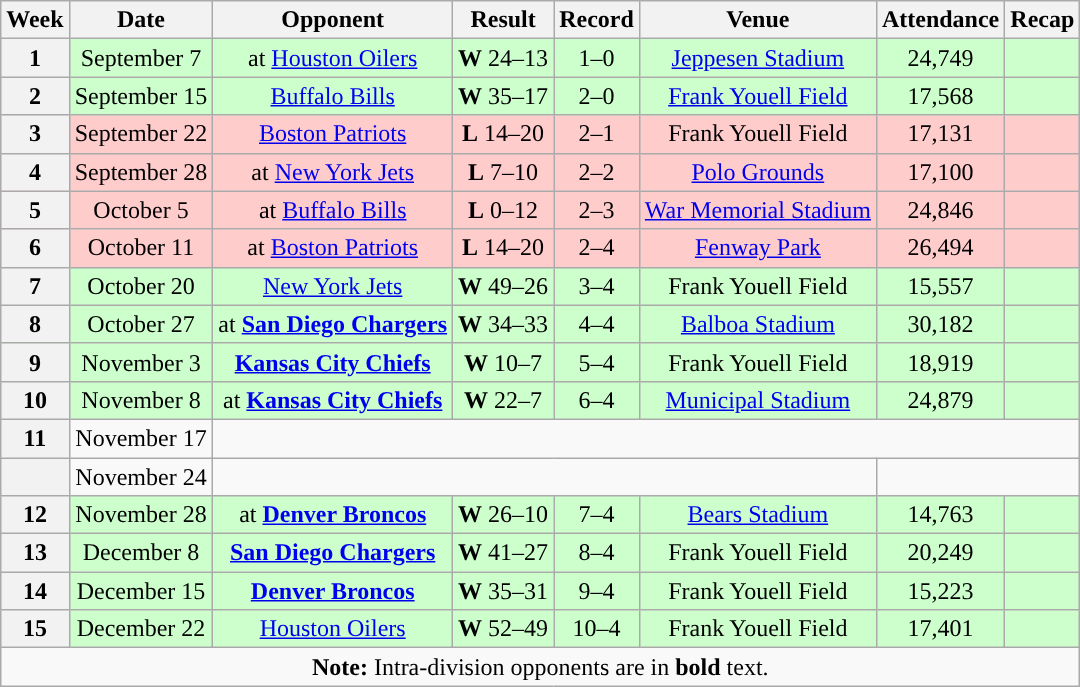<table class="wikitable" style="text-align:center">
<tr>
<th>Week</th>
<th>Date</th>
<th>Opponent</th>
<th>Result</th>
<th>Record</th>
<th>Venue</th>
<th>Attendance</th>
<th>Recap</th>
</tr>
<tr style="background:#cfc">
<th>1</th>
<td>September 7</td>
<td>at <a href='#'>Houston Oilers</a></td>
<td><strong>W</strong> 24–13</td>
<td>1–0</td>
<td><a href='#'>Jeppesen Stadium</a></td>
<td>24,749</td>
<td></td>
</tr>
<tr style="background:#cfc">
<th>2</th>
<td>September 15</td>
<td><a href='#'>Buffalo Bills</a></td>
<td><strong>W</strong> 35–17</td>
<td>2–0</td>
<td><a href='#'>Frank Youell Field</a></td>
<td>17,568</td>
<td></td>
</tr>
<tr style="background:#fcc">
<th>3</th>
<td>September 22</td>
<td><a href='#'>Boston Patriots</a></td>
<td><strong>L</strong> 14–20</td>
<td>2–1</td>
<td>Frank Youell Field</td>
<td>17,131</td>
<td></td>
</tr>
<tr style="background:#fcc">
<th>4</th>
<td>September 28</td>
<td>at <a href='#'>New York Jets</a></td>
<td><strong>L</strong> 7–10</td>
<td>2–2</td>
<td><a href='#'>Polo Grounds</a></td>
<td>17,100</td>
<td></td>
</tr>
<tr style="background:#fcc">
<th>5</th>
<td>October 5</td>
<td>at <a href='#'>Buffalo Bills</a></td>
<td><strong>L</strong> 0–12</td>
<td>2–3</td>
<td><a href='#'>War Memorial Stadium</a></td>
<td>24,846</td>
<td></td>
</tr>
<tr style="background:#fcc">
<th>6</th>
<td>October 11</td>
<td>at <a href='#'>Boston Patriots</a></td>
<td><strong>L</strong> 14–20</td>
<td>2–4</td>
<td><a href='#'>Fenway Park</a></td>
<td>26,494</td>
<td></td>
</tr>
<tr style="background:#cfc">
<th>7</th>
<td>October 20</td>
<td><a href='#'>New York Jets</a></td>
<td><strong>W</strong> 49–26</td>
<td>3–4</td>
<td>Frank Youell Field</td>
<td>15,557</td>
<td></td>
</tr>
<tr style="background:#cfc">
<th>8</th>
<td>October 27</td>
<td>at <strong><a href='#'>San Diego Chargers</a></strong></td>
<td><strong>W</strong> 34–33</td>
<td>4–4</td>
<td><a href='#'>Balboa Stadium</a></td>
<td>30,182</td>
<td></td>
</tr>
<tr style="background:#cfc">
<th>9</th>
<td>November 3</td>
<td><strong><a href='#'>Kansas City Chiefs</a></strong></td>
<td><strong>W</strong> 10–7</td>
<td>5–4</td>
<td>Frank Youell Field</td>
<td>18,919</td>
<td></td>
</tr>
<tr style="background:#cfc">
<th>10</th>
<td>November 8</td>
<td>at <strong><a href='#'>Kansas City Chiefs</a></strong></td>
<td><strong>W</strong> 22–7</td>
<td>6–4</td>
<td><a href='#'>Municipal Stadium</a></td>
<td>24,879</td>
<td></td>
</tr>
<tr>
<th>11</th>
<td>November 17</td>
<td colspan="7"></td>
</tr>
<tr>
<th align=center></th>
<td>November 24</td>
<td colspan="4"></td>
</tr>
<tr style="background:#cfc">
<th>12</th>
<td>November 28</td>
<td>at <strong><a href='#'>Denver Broncos</a></strong></td>
<td><strong>W</strong> 26–10</td>
<td>7–4</td>
<td><a href='#'>Bears Stadium</a></td>
<td>14,763</td>
<td></td>
</tr>
<tr style="background:#cfc">
<th>13</th>
<td>December 8</td>
<td><strong><a href='#'>San Diego Chargers</a></strong></td>
<td><strong>W</strong> 41–27</td>
<td>8–4</td>
<td>Frank Youell Field</td>
<td>20,249</td>
<td></td>
</tr>
<tr style="background:#cfc">
<th>14</th>
<td>December 15</td>
<td><strong><a href='#'>Denver Broncos</a></strong></td>
<td><strong>W</strong> 35–31</td>
<td>9–4</td>
<td>Frank Youell Field</td>
<td>15,223</td>
<td></td>
</tr>
<tr style="background:#cfc">
<th>15</th>
<td>December 22</td>
<td><a href='#'>Houston Oilers</a></td>
<td><strong>W</strong> 52–49</td>
<td>10–4</td>
<td>Frank Youell Field</td>
<td>17,401</td>
<td></td>
</tr>
<tr>
<td colspan="8"><strong>Note:</strong> Intra-division opponents are in <strong>bold</strong> text.</td>
</tr>
</table>
